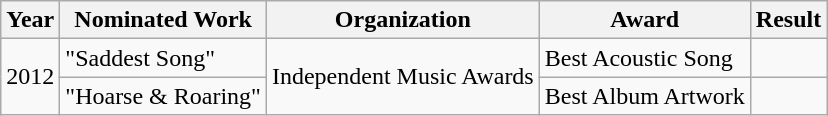<table class="wikitable">
<tr>
<th>Year</th>
<th>Nominated Work</th>
<th>Organization</th>
<th>Award</th>
<th>Result</th>
</tr>
<tr>
<td rowspan="2" style="text-align:center;">2012</td>
<td>"Saddest Song"</td>
<td rowspan="2" style="text-align:center;">Independent Music Awards</td>
<td>Best Acoustic Song</td>
<td></td>
</tr>
<tr>
<td>"Hoarse & Roaring"</td>
<td>Best Album Artwork</td>
<td></td>
</tr>
</table>
